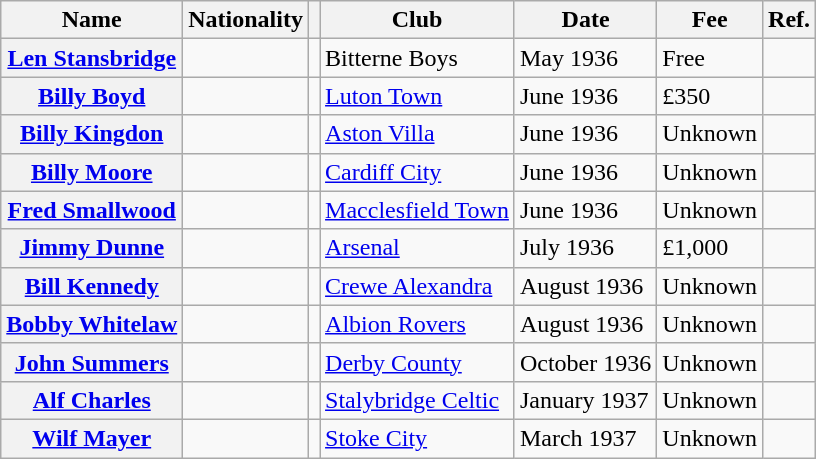<table class="wikitable plainrowheaders">
<tr>
<th scope="col">Name</th>
<th scope="col">Nationality</th>
<th scope="col"></th>
<th scope="col">Club</th>
<th scope="col">Date</th>
<th scope="col">Fee</th>
<th scope="col">Ref.</th>
</tr>
<tr>
<th scope="row"><a href='#'>Len Stansbridge</a></th>
<td></td>
<td align="center"></td>
<td> Bitterne Boys</td>
<td>May 1936</td>
<td>Free</td>
<td align="center"></td>
</tr>
<tr>
<th scope="row"><a href='#'>Billy Boyd</a></th>
<td></td>
<td align="center"></td>
<td> <a href='#'>Luton Town</a></td>
<td>June 1936</td>
<td>£350</td>
<td align="center"></td>
</tr>
<tr>
<th scope="row"><a href='#'>Billy Kingdon</a></th>
<td></td>
<td align="center"></td>
<td> <a href='#'>Aston Villa</a></td>
<td>June 1936</td>
<td>Unknown</td>
<td align="center"></td>
</tr>
<tr>
<th scope="row"><a href='#'>Billy Moore</a></th>
<td></td>
<td align="center"></td>
<td> <a href='#'>Cardiff City</a></td>
<td>June 1936</td>
<td>Unknown</td>
<td align="center"></td>
</tr>
<tr>
<th scope="row"><a href='#'>Fred Smallwood</a></th>
<td></td>
<td align="center"></td>
<td> <a href='#'>Macclesfield Town</a></td>
<td>June 1936</td>
<td>Unknown</td>
<td align="center"></td>
</tr>
<tr>
<th scope="row"><a href='#'>Jimmy Dunne</a></th>
<td></td>
<td align="center"></td>
<td> <a href='#'>Arsenal</a></td>
<td>July 1936</td>
<td>£1,000</td>
<td align="center"></td>
</tr>
<tr>
<th scope="row"><a href='#'>Bill Kennedy</a></th>
<td></td>
<td align="center"></td>
<td> <a href='#'>Crewe Alexandra</a></td>
<td>August 1936</td>
<td>Unknown</td>
<td align="center"></td>
</tr>
<tr>
<th scope="row"><a href='#'>Bobby Whitelaw</a></th>
<td></td>
<td align="center"></td>
<td> <a href='#'>Albion Rovers</a></td>
<td>August 1936</td>
<td>Unknown</td>
<td align="center"></td>
</tr>
<tr>
<th scope="row"><a href='#'>John Summers</a></th>
<td></td>
<td align="center"></td>
<td> <a href='#'>Derby County</a></td>
<td>October 1936</td>
<td>Unknown</td>
<td align="center"></td>
</tr>
<tr>
<th scope="row"><a href='#'>Alf Charles</a></th>
<td></td>
<td align="center"></td>
<td> <a href='#'>Stalybridge Celtic</a></td>
<td>January 1937</td>
<td>Unknown</td>
<td align="center"></td>
</tr>
<tr>
<th scope="row"><a href='#'>Wilf Mayer</a></th>
<td></td>
<td align="center"></td>
<td> <a href='#'>Stoke City</a></td>
<td>March 1937</td>
<td>Unknown</td>
<td align="center"></td>
</tr>
</table>
